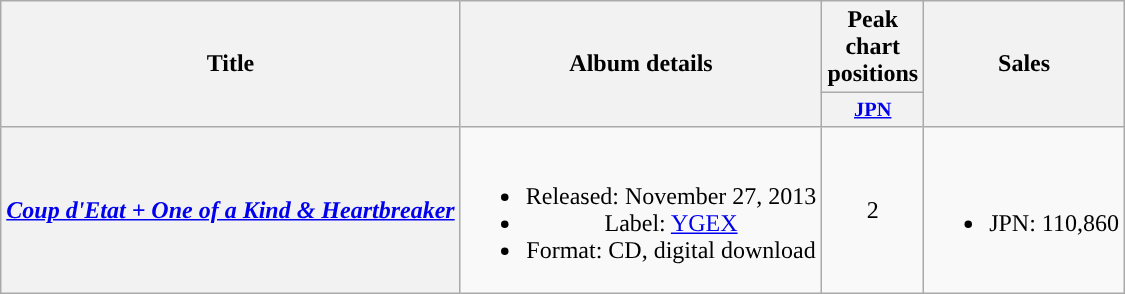<table class="wikitable plainrowheaders" style="text-align:center;">
<tr>
<th scope="col" rowspan="2">Title</th>
<th scope="col" rowspan="2">Album details</th>
<th scope="col">Peak chart positions</th>
<th scope="col" rowspan="2">Sales</th>
</tr>
<tr>
<th scope="col" style="width:2.8em;font-size:85%;"><a href='#'>JPN</a><br></th>
</tr>
<tr>
<th scope="row"><em><a href='#'>Coup d'Etat + One of a Kind & Heartbreaker</a></em></th>
<td><br><ul><li>Released: November 27, 2013</li><li>Label: <a href='#'>YGEX</a></li><li>Format: CD, digital download</li></ul></td>
<td>2</td>
<td><br><ul><li>JPN: 110,860</li></ul></td>
</tr>
</table>
